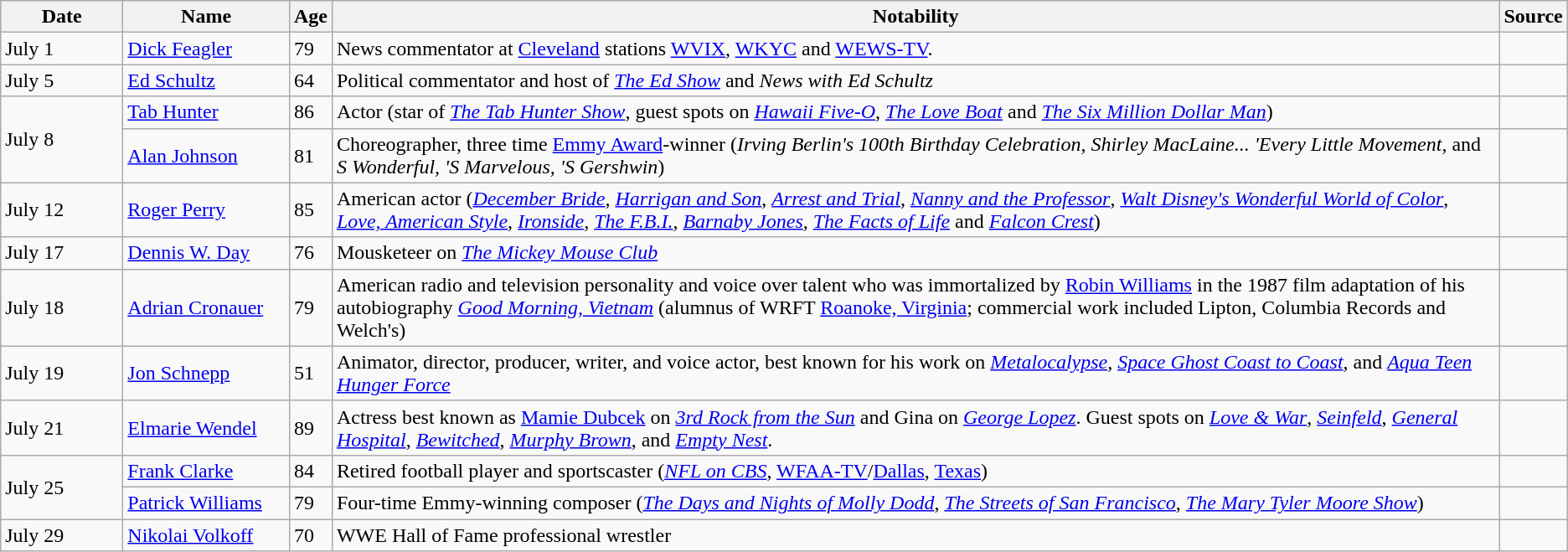<table class="wikitable sortable">
<tr ">
<th width=90>Date</th>
<th width=125>Name</th>
<th>Age</th>
<th class="unsortable">Notability</th>
<th class="unsortable">Source</th>
</tr>
<tr>
<td>July 1</td>
<td><a href='#'>Dick Feagler</a></td>
<td>79</td>
<td>News commentator at <a href='#'>Cleveland</a> stations <a href='#'>WVIX</a>, <a href='#'>WKYC</a> and <a href='#'>WEWS-TV</a>.</td>
<td></td>
</tr>
<tr>
<td>July 5</td>
<td><a href='#'>Ed Schultz</a></td>
<td>64</td>
<td>Political commentator and host of <em><a href='#'>The Ed Show</a></em> and <em>News with Ed Schultz</em></td>
<td></td>
</tr>
<tr>
<td rowspan=2>July 8</td>
<td><a href='#'>Tab Hunter</a></td>
<td>86</td>
<td>Actor (star of <em><a href='#'>The Tab Hunter Show</a></em>, guest spots on <em><a href='#'>Hawaii Five-O</a></em>, <em><a href='#'>The Love Boat</a></em> and <em><a href='#'>The Six Million Dollar Man</a></em>)</td>
<td></td>
</tr>
<tr>
<td><a href='#'>Alan Johnson</a></td>
<td>81</td>
<td>Choreographer, three time <a href='#'>Emmy Award</a>-winner (<em>Irving Berlin's 100th Birthday Celebration</em>, <em>Shirley MacLaine... 'Every Little Movement</em>, and <em>S Wonderful, 'S Marvelous, 'S Gershwin</em>)</td>
<td></td>
</tr>
<tr>
<td>July 12</td>
<td><a href='#'>Roger Perry</a></td>
<td>85</td>
<td>American actor (<em><a href='#'>December Bride</a></em>, <em><a href='#'>Harrigan and Son</a></em>, <em><a href='#'>Arrest and Trial</a></em>, <em><a href='#'>Nanny and the Professor</a></em>, <em><a href='#'>Walt Disney's Wonderful World of Color</a></em>, <em><a href='#'>Love, American Style</a></em>, <em><a href='#'>Ironside</a></em>, <em><a href='#'>The F.B.I.</a></em>, <em><a href='#'>Barnaby Jones</a></em>, <em><a href='#'>The Facts of Life</a></em> and <em><a href='#'>Falcon Crest</a></em>)</td>
<td></td>
</tr>
<tr>
<td>July 17</td>
<td><a href='#'>Dennis W. Day</a></td>
<td>76</td>
<td>Mousketeer on <em><a href='#'>The Mickey Mouse Club</a></em></td>
<td></td>
</tr>
<tr>
<td>July 18</td>
<td><a href='#'>Adrian Cronauer</a></td>
<td>79</td>
<td>American radio and television personality and voice over talent who was immortalized by <a href='#'>Robin Williams</a> in the 1987 film adaptation of his autobiography <em><a href='#'>Good Morning, Vietnam</a></em> (alumnus of WRFT <a href='#'>Roanoke, Virginia</a>; commercial work included Lipton, Columbia Records and Welch's)</td>
<td></td>
</tr>
<tr>
<td>July 19</td>
<td><a href='#'>Jon Schnepp</a></td>
<td>51</td>
<td>Animator, director, producer, writer, and voice actor, best known for his work on  <em><a href='#'>Metalocalypse</a></em>, <em><a href='#'>Space Ghost Coast to Coast</a></em>, and <em><a href='#'>Aqua Teen Hunger Force</a></em></td>
<td></td>
</tr>
<tr>
<td>July 21</td>
<td><a href='#'>Elmarie Wendel</a></td>
<td>89</td>
<td>Actress best known as <a href='#'>Mamie Dubcek</a> on <em><a href='#'>3rd Rock from the Sun</a></em> and Gina on <em><a href='#'>George Lopez</a></em>. Guest spots on <em><a href='#'>Love & War</a></em>, <em><a href='#'>Seinfeld</a></em>, <em><a href='#'>General Hospital</a></em>, <em><a href='#'>Bewitched</a></em>, <em><a href='#'>Murphy Brown</a></em>, and <em><a href='#'>Empty Nest</a></em>.</td>
<td></td>
</tr>
<tr>
<td rowspan=2>July 25</td>
<td><a href='#'>Frank Clarke</a></td>
<td>84</td>
<td>Retired football player and sportscaster (<em><a href='#'>NFL on CBS</a></em>, <a href='#'>WFAA-TV</a>/<a href='#'>Dallas</a>, <a href='#'>Texas</a>)</td>
<td></td>
</tr>
<tr>
<td><a href='#'>Patrick Williams</a></td>
<td>79</td>
<td>Four-time Emmy-winning composer (<em><a href='#'>The Days and Nights of Molly Dodd</a></em>, <em><a href='#'>The Streets of San Francisco</a></em>, <em><a href='#'>The Mary Tyler Moore Show</a></em>)</td>
<td></td>
</tr>
<tr>
<td>July 29</td>
<td><a href='#'>Nikolai Volkoff</a></td>
<td>70</td>
<td>WWE Hall of Fame professional wrestler</td>
<td></td>
</tr>
</table>
